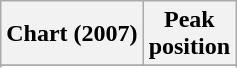<table class="wikitable sortable">
<tr>
<th align="left">Chart (2007)</th>
<th align="center">Peak<br>position</th>
</tr>
<tr>
</tr>
<tr>
</tr>
<tr>
</tr>
<tr>
</tr>
</table>
